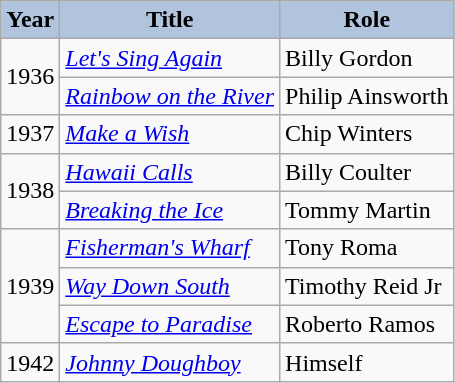<table class="wikitable">
<tr>
<th style="background:#B0C4DE;">Year</th>
<th style="background:#B0C4DE;">Title</th>
<th style="background:#B0C4DE;">Role</th>
</tr>
<tr>
<td rowspan=2>1936</td>
<td><em><a href='#'>Let's Sing Again</a></em></td>
<td>Billy Gordon</td>
</tr>
<tr>
<td><em><a href='#'>Rainbow on the River</a></em></td>
<td>Philip Ainsworth</td>
</tr>
<tr>
<td>1937</td>
<td><em><a href='#'>Make a Wish</a></em></td>
<td>Chip Winters</td>
</tr>
<tr>
<td rowspan=2>1938</td>
<td><em><a href='#'>Hawaii Calls</a></em></td>
<td>Billy Coulter</td>
</tr>
<tr>
<td><em><a href='#'>Breaking the Ice</a></em></td>
<td>Tommy Martin</td>
</tr>
<tr>
<td rowspan=3>1939</td>
<td><em><a href='#'>Fisherman's Wharf</a></em></td>
<td>Tony Roma</td>
</tr>
<tr>
<td><em><a href='#'>Way Down South</a></em></td>
<td>Timothy Reid Jr</td>
</tr>
<tr>
<td><em><a href='#'>Escape to Paradise</a></em></td>
<td>Roberto Ramos</td>
</tr>
<tr>
<td>1942</td>
<td><em><a href='#'>Johnny Doughboy</a></em></td>
<td>Himself</td>
</tr>
</table>
